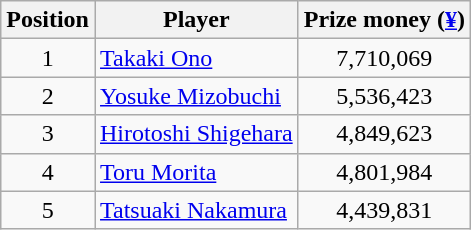<table class="wikitable">
<tr>
<th>Position</th>
<th>Player</th>
<th>Prize money (<a href='#'>¥</a>)</th>
</tr>
<tr>
<td align=center>1</td>
<td> <a href='#'>Takaki Ono</a></td>
<td align=center>7,710,069</td>
</tr>
<tr>
<td align=center>2</td>
<td> <a href='#'>Yosuke Mizobuchi</a></td>
<td align=center>5,536,423</td>
</tr>
<tr>
<td align=center>3</td>
<td> <a href='#'>Hirotoshi Shigehara</a></td>
<td align=center>4,849,623</td>
</tr>
<tr>
<td align=center>4</td>
<td> <a href='#'>Toru Morita</a></td>
<td align=center>4,801,984</td>
</tr>
<tr>
<td align=center>5</td>
<td> <a href='#'>Tatsuaki Nakamura</a></td>
<td align=center>4,439,831</td>
</tr>
</table>
